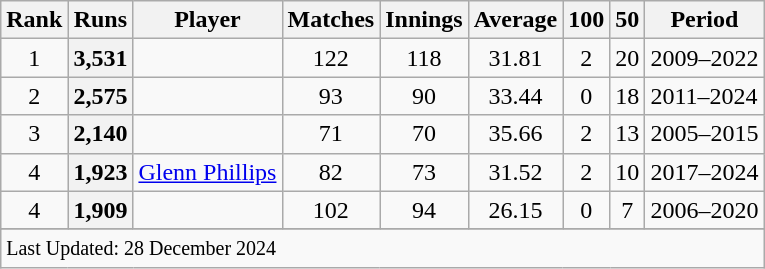<table class="wikitable plainrowheaders sortable">
<tr>
<th scope=col>Rank</th>
<th scope=col>Runs</th>
<th scope=col>Player</th>
<th scope=col>Matches</th>
<th scope=col>Innings</th>
<th scope=col>Average</th>
<th scope=col>100</th>
<th scope=col>50</th>
<th scope=col>Period</th>
</tr>
<tr>
<td align=center>1</td>
<th scope=row style=text-align:center;>3,531</th>
<td></td>
<td align=center>122</td>
<td align=center>118</td>
<td align=center>31.81</td>
<td align=center>2</td>
<td align=center>20</td>
<td>2009–2022</td>
</tr>
<tr>
<td align=center>2</td>
<th scope=row style=text-align:center;>2,575</th>
<td></td>
<td align=center>93</td>
<td align=center>90</td>
<td align=center>33.44</td>
<td align=center>0</td>
<td align=center>18</td>
<td>2011–2024</td>
</tr>
<tr>
<td align=center>3</td>
<th scope=row style=text-align:center;>2,140</th>
<td></td>
<td align=center>71</td>
<td align=center>70</td>
<td align=center>35.66</td>
<td align=center>2</td>
<td align=center>13</td>
<td>2005–2015</td>
</tr>
<tr>
<td align=center>4</td>
<th scope=row style=text-align:center;>1,923</th>
<td><a href='#'>Glenn Phillips</a></td>
<td align=center>82</td>
<td align=center>73</td>
<td align=center>31.52</td>
<td align=center>2</td>
<td align=center>10</td>
<td>2017–2024</td>
</tr>
<tr>
<td align=center>4</td>
<th scope=row style=text-align:center;>1,909</th>
<td></td>
<td align=center>102</td>
<td align=center>94</td>
<td align=center>26.15</td>
<td align=center>0</td>
<td align=center>7</td>
<td>2006–2020</td>
</tr>
<tr>
</tr>
<tr class=sortbottom>
<td colspan=9><small>Last Updated: 28 December 2024</small></td>
</tr>
</table>
